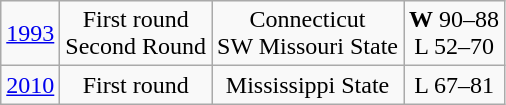<table class="wikitable">
<tr align="center">
<td><a href='#'>1993</a></td>
<td>First round<br>Second Round</td>
<td>Connecticut<br>SW Missouri State</td>
<td><strong>W</strong> 90–88<br>L 52–70</td>
</tr>
<tr align="center">
<td><a href='#'>2010</a></td>
<td>First round</td>
<td>Mississippi State</td>
<td>L 67–81</td>
</tr>
</table>
